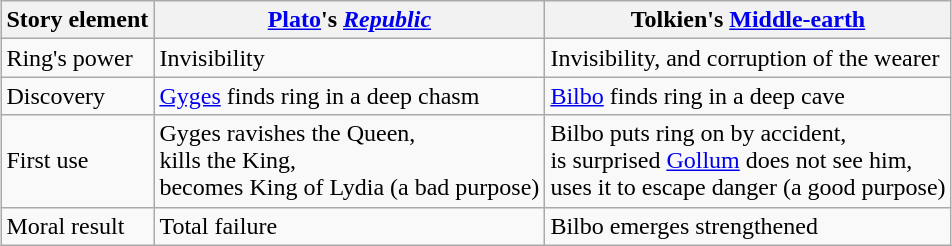<table class="wikitable" style="margin:1em auto;">
<tr>
<th>Story element</th>
<th><a href='#'>Plato</a>'s <em><a href='#'>Republic</a></em></th>
<th>Tolkien's <a href='#'>Middle-earth</a></th>
</tr>
<tr>
<td>Ring's power</td>
<td>Invisibility</td>
<td>Invisibility, and corruption of the wearer</td>
</tr>
<tr>
<td>Discovery</td>
<td><a href='#'>Gyges</a> finds ring in a deep chasm</td>
<td><a href='#'>Bilbo</a> finds ring in a deep cave</td>
</tr>
<tr>
<td>First use</td>
<td>Gyges ravishes the Queen,<br>kills the King,<br>becomes King of Lydia (a bad purpose)</td>
<td>Bilbo puts ring on by accident,<br>is surprised <a href='#'>Gollum</a> does not see him,<br>uses it to escape danger (a good purpose)</td>
</tr>
<tr>
<td>Moral result</td>
<td>Total failure</td>
<td>Bilbo emerges strengthened</td>
</tr>
</table>
